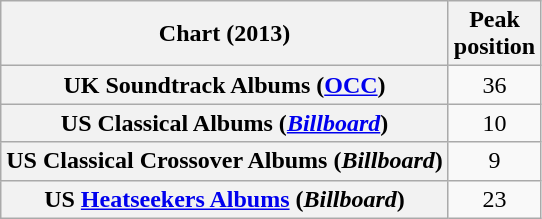<table class="wikitable sortable plainrowheaders">
<tr>
<th scope="col">Chart (2013)</th>
<th scope="col">Peak<br>position</th>
</tr>
<tr>
<th scope="row">UK Soundtrack Albums (<a href='#'>OCC</a>)</th>
<td style="text-align:center;">36</td>
</tr>
<tr>
<th scope="row">US Classical Albums (<em><a href='#'>Billboard</a></em>)</th>
<td style="text-align:center;">10</td>
</tr>
<tr>
<th scope="row">US Classical Crossover Albums (<em>Billboard</em>)</th>
<td style="text-align:center;">9</td>
</tr>
<tr>
<th scope="row">US <a href='#'>Heatseekers Albums</a> (<em>Billboard</em>)</th>
<td style="text-align:center;">23</td>
</tr>
</table>
